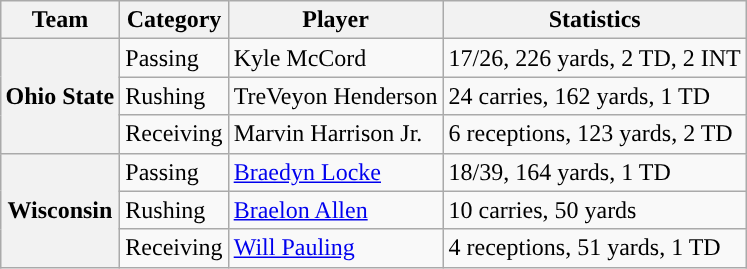<table class="wikitable" style="float:right">
<tr>
<th>Team</th>
<th>Category</th>
<th>Player</th>
<th>Statistics</th>
</tr>
<tr>
<th rowspan=3>Ohio State</th>
<td>Passing</td>
<td>Kyle McCord</td>
<td>17/26, 226 yards, 2 TD, 2 INT</td>
</tr>
<tr>
<td>Rushing</td>
<td>TreVeyon Henderson</td>
<td>24 carries, 162 yards, 1 TD</td>
</tr>
<tr>
<td>Receiving</td>
<td>Marvin Harrison Jr.</td>
<td>6 receptions, 123 yards, 2 TD</td>
</tr>
<tr>
<th rowspan=3>Wisconsin</th>
<td>Passing</td>
<td><a href='#'>Braedyn Locke</a></td>
<td>18/39, 164 yards, 1 TD</td>
</tr>
<tr>
<td>Rushing</td>
<td><a href='#'>Braelon Allen</a></td>
<td>10 carries, 50 yards</td>
</tr>
<tr>
<td>Receiving</td>
<td><a href='#'>Will Pauling</a></td>
<td>4 receptions, 51 yards, 1 TD</td>
</tr>
</table>
